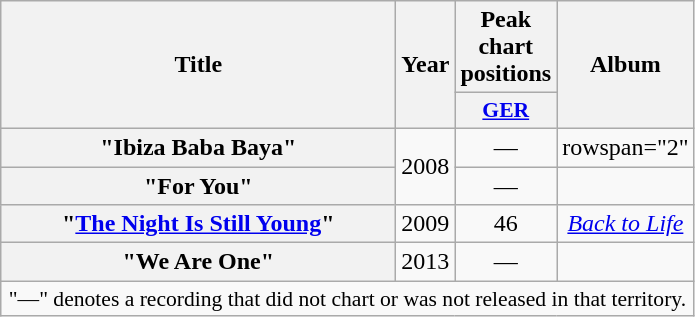<table class="wikitable plainrowheaders" style="text-align:center;">
<tr>
<th scope="col" rowspan="2" style="width:16em;">Title</th>
<th scope="col" rowspan="2" style="width:2em;">Year</th>
<th scope="col" colspan="1">Peak chart positions</th>
<th scope="col" rowspan="2">Album</th>
</tr>
<tr>
<th scope="col" style="width:2.5em;font-size:90%;"><a href='#'>GER</a><br></th>
</tr>
<tr>
<th scope="row">"Ibiza Baba Baya"<br></th>
<td rowspan="2">2008</td>
<td>—</td>
<td>rowspan="2" </td>
</tr>
<tr>
<th scope="row">"For You"<br></th>
<td>—</td>
</tr>
<tr>
<th scope="row">"<a href='#'>The Night Is Still Young</a>"<br></th>
<td>2009</td>
<td>46</td>
<td><em><a href='#'>Back to Life</a></em></td>
</tr>
<tr>
<th scope="row">"We Are One"<br></th>
<td>2013</td>
<td>—</td>
<td></td>
</tr>
<tr>
<td colspan="14" style="font-size:90%">"—" denotes a recording that did not chart or was not released in that territory.</td>
</tr>
</table>
